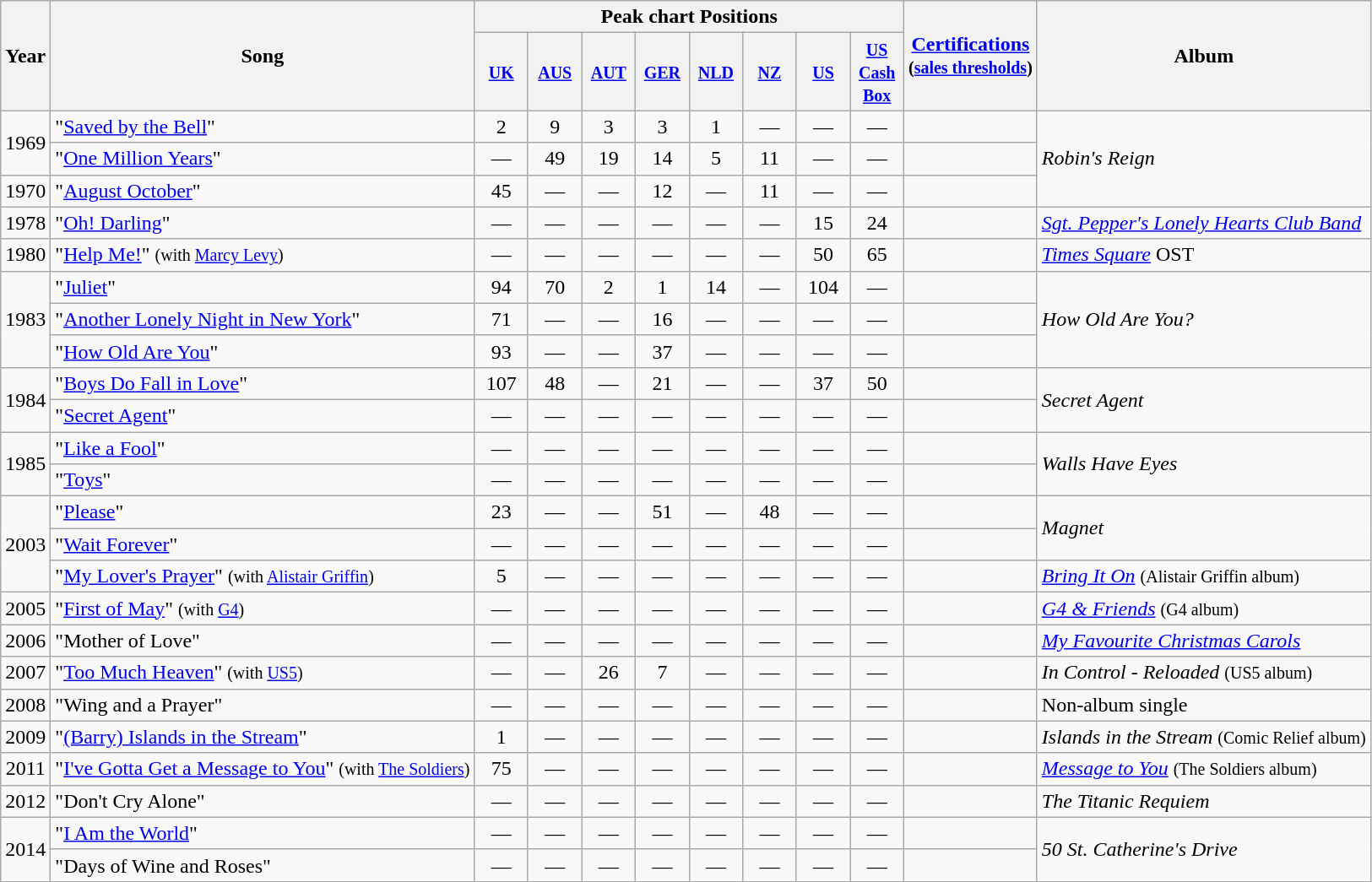<table class="wikitable">
<tr>
<th rowspan="2">Year</th>
<th rowspan="2">Song</th>
<th colspan="8">Peak chart Positions</th>
<th rowspan=2><a href='#'>Certifications</a><br><small>(<a href='#'>sales thresholds</a>)</small></th>
<th rowspan="2">Album</th>
</tr>
<tr>
<th width="35"><small><a href='#'>UK</a></small></th>
<th width="35"><small><a href='#'>AUS</a></small></th>
<th width="35"><small><a href='#'>AUT</a></small></th>
<th width="35"><small><a href='#'>GER</a></small></th>
<th width="35"><small><a href='#'>NLD</a></small></th>
<th width="35"><small><a href='#'>NZ</a></small></th>
<th width="35"><small><a href='#'>US</a></small></th>
<th width="35"><small><a href='#'>US <br> Cash Box</a></small></th>
</tr>
<tr>
<td align="center" rowspan=2>1969</td>
<td align="left">"<a href='#'>Saved by the Bell</a>"</td>
<td align="center">2</td>
<td align="center">9</td>
<td align="center">3</td>
<td align="center">3</td>
<td align="center">1</td>
<td align="center">—</td>
<td align="center">—</td>
<td align="center">—</td>
<td></td>
<td align="left" rowspan=3><em>Robin's Reign</em></td>
</tr>
<tr>
<td align="left">"<a href='#'>One Million Years</a>"</td>
<td align="center">—</td>
<td align="center">49</td>
<td align="center">19</td>
<td align="center">14</td>
<td align="center">5</td>
<td align="center">11</td>
<td align="center">—</td>
<td align="center">—</td>
<td></td>
</tr>
<tr>
<td align="center">1970</td>
<td align="left">"<a href='#'>August October</a>"</td>
<td align="center">45</td>
<td align="center">—</td>
<td align="center">—</td>
<td align="center">12</td>
<td align="center">—</td>
<td align="center">11</td>
<td align="center">—</td>
<td align="center">—</td>
<td></td>
</tr>
<tr>
<td align="center">1978</td>
<td align="left">"<a href='#'>Oh! Darling</a>"</td>
<td align="center">—</td>
<td align="center">—</td>
<td align="center">—</td>
<td align="center">—</td>
<td align="center">—</td>
<td align="center">—</td>
<td align="center">15</td>
<td align="center">24</td>
<td></td>
<td align="left"><em><a href='#'>Sgt. Pepper's Lonely Hearts Club Band</a></em></td>
</tr>
<tr>
<td align="center">1980</td>
<td align="left">"<a href='#'>Help Me!</a>" <small>(with <a href='#'>Marcy Levy</a>)</small></td>
<td align="center">—</td>
<td align="center">—</td>
<td align="center">—</td>
<td align="center">—</td>
<td align="center">—</td>
<td align="center">—</td>
<td align="center">50</td>
<td align="center">65</td>
<td></td>
<td align="left"><em><a href='#'>Times Square</a></em> OST</td>
</tr>
<tr>
<td align="center" rowspan=3>1983</td>
<td align="left">"<a href='#'>Juliet</a>"</td>
<td align="center">94</td>
<td align="center">70</td>
<td align="center">2</td>
<td align="center">1</td>
<td align="center">14</td>
<td align="center">—</td>
<td align="center">104</td>
<td align="center">—</td>
<td></td>
<td align="left" rowspan=3><em>How Old Are You?</em></td>
</tr>
<tr>
<td align="left">"<a href='#'>Another Lonely Night in New York</a>"</td>
<td align="center">71</td>
<td align="center">—</td>
<td align="center">—</td>
<td align="center">16</td>
<td align="center">—</td>
<td align="center">—</td>
<td align="center">—</td>
<td align="center">—</td>
<td></td>
</tr>
<tr>
<td align="left">"<a href='#'>How Old Are You</a>"</td>
<td align="center">93</td>
<td align="center">—</td>
<td align="center">—</td>
<td align="center">37</td>
<td align="center">—</td>
<td align="center">—</td>
<td align="center">—</td>
<td align="center">—</td>
<td></td>
</tr>
<tr>
<td align="center" rowspan=2>1984</td>
<td align="left">"<a href='#'>Boys Do Fall in Love</a>"</td>
<td align="center">107</td>
<td align="center">48</td>
<td align="center">—</td>
<td align="center">21</td>
<td align="center">—</td>
<td align="center">—</td>
<td align="center">37</td>
<td align="center">50</td>
<td></td>
<td align="left" rowspan=2><em>Secret Agent</em></td>
</tr>
<tr>
<td align="left">"<a href='#'>Secret Agent</a>"</td>
<td align="center">—</td>
<td align="center">—</td>
<td align="center">—</td>
<td align="center">—</td>
<td align="center">—</td>
<td align="center">—</td>
<td align="center">—</td>
<td align="center">—</td>
<td></td>
</tr>
<tr>
<td align="center" rowspan=2>1985</td>
<td align="left">"<a href='#'>Like a Fool</a>"</td>
<td align="center">—</td>
<td align="center">—</td>
<td align="center">—</td>
<td align="center">—</td>
<td align="center">—</td>
<td align="center">—</td>
<td align="center">—</td>
<td align="center">—</td>
<td></td>
<td align="left" rowspan=2><em>Walls Have Eyes</em></td>
</tr>
<tr>
<td align="left">"<a href='#'>Toys</a>"</td>
<td align="center">—</td>
<td align="center">—</td>
<td align="center">—</td>
<td align="center">—</td>
<td align="center">—</td>
<td align="center">—</td>
<td align="center">—</td>
<td align="center">—</td>
<td></td>
</tr>
<tr>
<td align="center" rowspan=3>2003</td>
<td align="left">"<a href='#'>Please</a>"</td>
<td align="center">23</td>
<td align="center">—</td>
<td align="center">—</td>
<td align="center">51</td>
<td align="center">—</td>
<td align="center">48</td>
<td align="center">—</td>
<td align="center">—</td>
<td></td>
<td align="left" rowspan=2><em>Magnet</em></td>
</tr>
<tr>
<td align="left">"<a href='#'>Wait Forever</a>"</td>
<td align="center">—</td>
<td align="center">—</td>
<td align="center">—</td>
<td align="center">—</td>
<td align="center">—</td>
<td align="center">—</td>
<td align="center">—</td>
<td align="center">—</td>
<td></td>
</tr>
<tr>
<td align="left">"<a href='#'>My Lover's Prayer</a>" <small>(with <a href='#'>Alistair Griffin</a>)</small></td>
<td align="center">5</td>
<td align="center">—</td>
<td align="center">—</td>
<td align="center">—</td>
<td align="center">—</td>
<td align="center">—</td>
<td align="center">—</td>
<td align="center">—</td>
<td></td>
<td align="left"><em><a href='#'>Bring It On</a></em> <small>(Alistair Griffin album)</small></td>
</tr>
<tr>
<td align="center">2005</td>
<td align="left">"<a href='#'>First of May</a>" <small>(with <a href='#'>G4</a>)</small></td>
<td align="center">—</td>
<td align="center">—</td>
<td align="center">—</td>
<td align="center">—</td>
<td align="center">—</td>
<td align="center">—</td>
<td align="center">—</td>
<td align="center">—</td>
<td></td>
<td align="left"><em><a href='#'>G4 & Friends</a></em> <small>(G4 album)</small></td>
</tr>
<tr>
<td align="center">2006</td>
<td align="left">"Mother of Love"</td>
<td align="center">—</td>
<td align="center">—</td>
<td align="center">—</td>
<td align="center">—</td>
<td align="center">—</td>
<td align="center">—</td>
<td align="center">—</td>
<td align="center">—</td>
<td></td>
<td align="left"><em><a href='#'>My Favourite Christmas Carols</a></em></td>
</tr>
<tr>
<td align="center">2007</td>
<td align="left">"<a href='#'>Too Much Heaven</a>" <small>(with <a href='#'>US5</a>)</small></td>
<td align="center">—</td>
<td align="center">—</td>
<td align="center">26</td>
<td align="center">7</td>
<td align="center">—</td>
<td align="center">—</td>
<td align="center">—</td>
<td align="center">—</td>
<td></td>
<td align="left"><em>In Control - Reloaded</em> <small>(US5 album)</small></td>
</tr>
<tr>
<td align="center">2008</td>
<td align="left">"Wing and a Prayer"</td>
<td align="center">—</td>
<td align="center">—</td>
<td align="center">—</td>
<td align="center">—</td>
<td align="center">—</td>
<td align="center">—</td>
<td align="center">—</td>
<td align="center">—</td>
<td></td>
<td align="left">Non-album single</td>
</tr>
<tr>
<td align="center">2009</td>
<td align="left">"<a href='#'>(Barry) Islands in the Stream</a>"</td>
<td align="center">1</td>
<td align="center">—</td>
<td align="center">—</td>
<td align="center">—</td>
<td align="center">—</td>
<td align="center">—</td>
<td align="center">—</td>
<td align="center">—</td>
<td></td>
<td align="left"><em>Islands in the Stream</em> <small>(Comic Relief album)</small></td>
</tr>
<tr>
<td align="center">2011</td>
<td align="left">"<a href='#'>I've Gotta Get a Message to You</a>" <small>(with <a href='#'>The Soldiers</a>)</small></td>
<td align="center">75</td>
<td align="center">—</td>
<td align="center">—</td>
<td align="center">—</td>
<td align="center">—</td>
<td align="center">—</td>
<td align="center">—</td>
<td align="center">—</td>
<td></td>
<td align="left"><em><a href='#'>Message to You</a></em> <small>(The Soldiers album)</small></td>
</tr>
<tr>
<td align="center">2012</td>
<td align="left">"Don't Cry Alone"</td>
<td align="center">—</td>
<td align="center">—</td>
<td align="center">—</td>
<td align="center">—</td>
<td align="center">—</td>
<td align="center">—</td>
<td align="center">—</td>
<td align="center">—</td>
<td></td>
<td align="left"><em>The Titanic Requiem</em></td>
</tr>
<tr>
<td align="center" rowspan=2>2014</td>
<td align="left">"<a href='#'>I Am the World</a>"</td>
<td align="center">—</td>
<td align="center">—</td>
<td align="center">—</td>
<td align="center">—</td>
<td align="center">—</td>
<td align="center">—</td>
<td align="center">—</td>
<td align="center">—</td>
<td></td>
<td align="left" rowspan=2><em>50 St. Catherine's Drive</em></td>
</tr>
<tr>
<td align="left">"Days of Wine and Roses"</td>
<td align="center">—</td>
<td align="center">—</td>
<td align="center">—</td>
<td align="center">—</td>
<td align="center">—</td>
<td align="center">—</td>
<td align="center">—</td>
<td align="center">—</td>
<td></td>
</tr>
</table>
